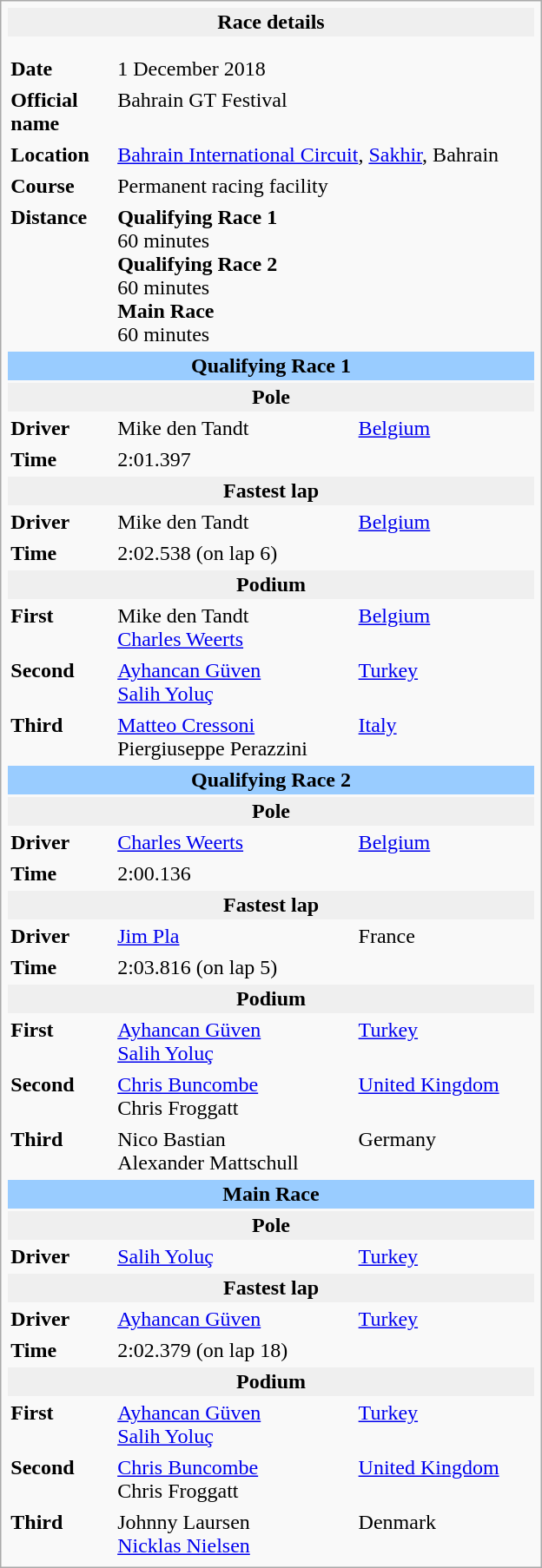<table class="infobox" align="right" cellpadding="2" style="float:right; width: 26em; ">
<tr>
<th colspan="3" bgcolor="#efefef">Race details</th>
</tr>
<tr>
<td colspan="3" style="text-align:center;"></td>
</tr>
<tr>
<td colspan="3" style="text-align:center;"></td>
</tr>
<tr>
<td style="width: 20%;"><strong>Date</strong></td>
<td>1 December 2018</td>
</tr>
<tr>
<td><strong>Official name</strong></td>
<td colspan=2>Bahrain GT Festival</td>
</tr>
<tr>
<td><strong>Location</strong></td>
<td colspan=2><a href='#'>Bahrain International Circuit</a>, <a href='#'>Sakhir</a>, Bahrain</td>
</tr>
<tr>
<td><strong>Course</strong></td>
<td colspan=2>Permanent racing facility<br></td>
</tr>
<tr>
<td><strong>Distance</strong></td>
<td colspan=2><strong>Qualifying Race 1</strong><br>60 minutes<br><strong>Qualifying Race 2</strong><br>60 minutes<br><strong>Main Race</strong><br>60 minutes</td>
</tr>
<tr>
<td colspan=3 style="text-align:center; background-color:#99ccff"><strong>Qualifying Race 1</strong></td>
</tr>
<tr>
<th colspan=3 bgcolor="#efefef">Pole</th>
</tr>
<tr>
<td><strong>Driver</strong></td>
<td> Mike den Tandt</td>
<td><a href='#'>Belgium</a></td>
</tr>
<tr>
<td><strong>Time</strong></td>
<td colspan=2>2:01.397</td>
</tr>
<tr>
<th colspan=3 bgcolor="#efefef">Fastest lap</th>
</tr>
<tr>
<td><strong>Driver</strong></td>
<td> Mike den Tandt</td>
<td><a href='#'>Belgium</a></td>
</tr>
<tr>
<td><strong>Time</strong></td>
<td colspan=2>2:02.538 (on lap 6)</td>
</tr>
<tr>
<th colspan=3 bgcolor="#efefef">Podium</th>
</tr>
<tr>
<td><strong>First</strong></td>
<td> Mike den Tandt<br> <a href='#'>Charles Weerts</a></td>
<td><a href='#'>Belgium</a></td>
</tr>
<tr>
<td><strong>Second</strong></td>
<td> <a href='#'>Ayhancan Güven</a><br> <a href='#'>Salih Yoluç</a></td>
<td><a href='#'>Turkey</a></td>
</tr>
<tr>
<td><strong>Third</strong></td>
<td> <a href='#'>Matteo Cressoni</a><br> Piergiuseppe Perazzini</td>
<td><a href='#'>Italy</a></td>
</tr>
<tr>
<td colspan=3 style="text-align:center; background-color:#99ccff"><strong>Qualifying Race 2</strong></td>
</tr>
<tr>
<th colspan=3 bgcolor="#efefef">Pole</th>
</tr>
<tr>
<td><strong>Driver</strong></td>
<td> <a href='#'>Charles Weerts</a></td>
<td><a href='#'>Belgium</a></td>
</tr>
<tr>
<td><strong>Time</strong></td>
<td colspan=2>2:00.136</td>
</tr>
<tr>
<th colspan=3 bgcolor="#efefef">Fastest lap</th>
</tr>
<tr>
<td><strong>Driver</strong></td>
<td> <a href='#'>Jim Pla</a></td>
<td>France</td>
</tr>
<tr>
<td><strong>Time</strong></td>
<td colspan=2>2:03.816 (on lap 5)</td>
</tr>
<tr>
<th colspan=3 bgcolor="#efefef">Podium</th>
</tr>
<tr>
<td><strong>First</strong></td>
<td> <a href='#'>Ayhancan Güven</a><br> <a href='#'>Salih Yoluç</a></td>
<td><a href='#'>Turkey</a></td>
</tr>
<tr>
<td><strong>Second</strong></td>
<td> <a href='#'>Chris Buncombe</a><br> Chris Froggatt</td>
<td><a href='#'>United Kingdom</a></td>
</tr>
<tr>
<td><strong>Third</strong></td>
<td> Nico Bastian<br> Alexander Mattschull</td>
<td>Germany</td>
</tr>
<tr>
<td colspan=3 style="text-align:center; background-color:#99ccff"><strong>Main Race</strong></td>
</tr>
<tr>
<th colspan=3 bgcolor="#efefef">Pole</th>
</tr>
<tr>
<td><strong>Driver</strong></td>
<td> <a href='#'>Salih Yoluç</a></td>
<td><a href='#'>Turkey</a></td>
</tr>
<tr>
<th colspan=3 bgcolor="#efefef">Fastest lap</th>
</tr>
<tr>
<td><strong>Driver</strong></td>
<td> <a href='#'>Ayhancan Güven</a></td>
<td><a href='#'>Turkey</a></td>
</tr>
<tr>
<td><strong>Time</strong></td>
<td colspan=2>2:02.379 (on lap 18)</td>
</tr>
<tr>
<th colspan=3 bgcolor="#efefef">Podium</th>
</tr>
<tr>
<td><strong>First</strong></td>
<td> <a href='#'>Ayhancan Güven</a><br> <a href='#'>Salih Yoluç</a></td>
<td><a href='#'>Turkey</a></td>
</tr>
<tr>
<td><strong>Second</strong></td>
<td> <a href='#'>Chris Buncombe</a><br> Chris Froggatt</td>
<td><a href='#'>United Kingdom</a></td>
</tr>
<tr>
<td><strong>Third</strong></td>
<td> Johnny Laursen<br> <a href='#'>Nicklas Nielsen</a></td>
<td>Denmark</td>
</tr>
</table>
